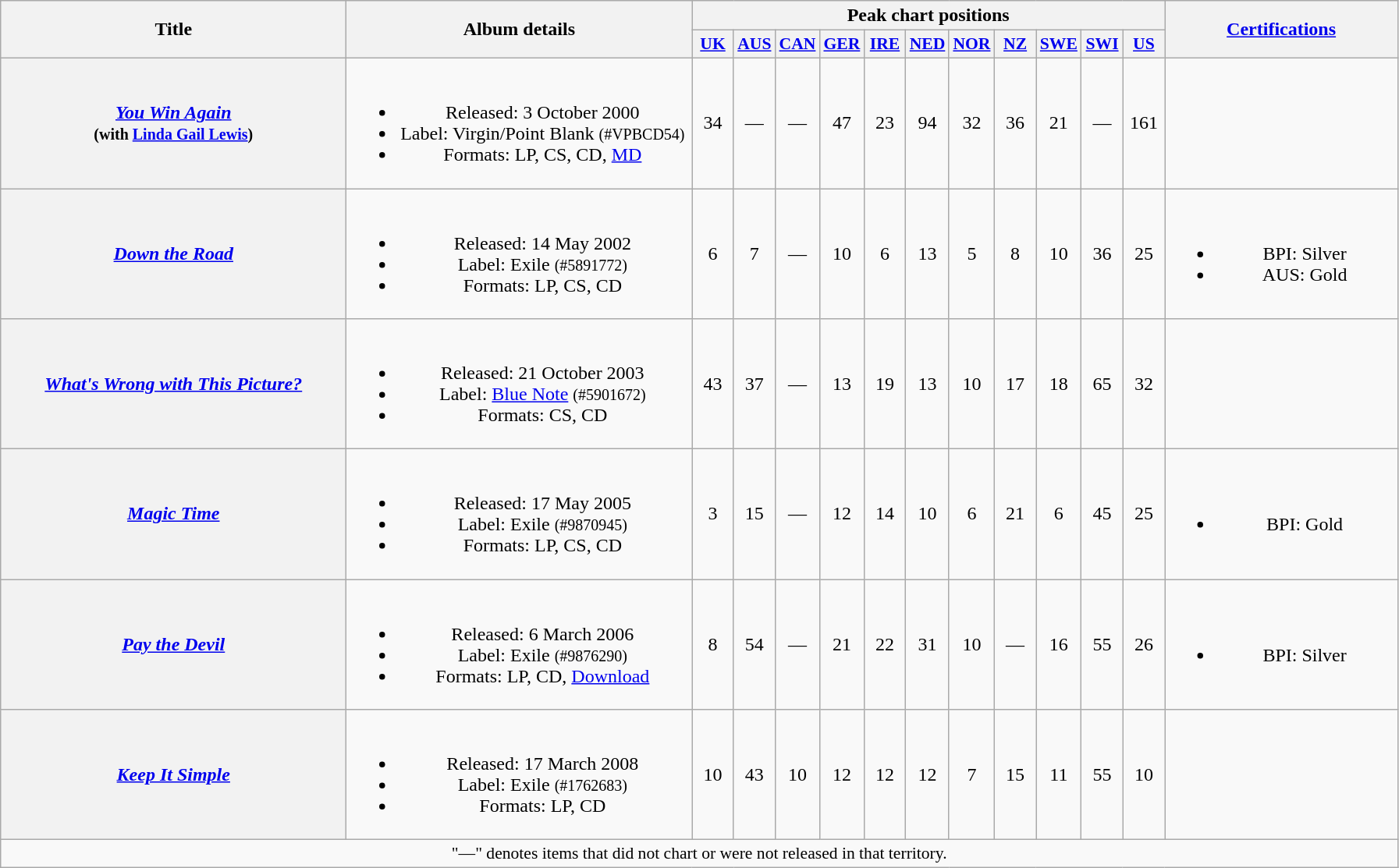<table class="wikitable plainrowheaders" style="text-align:center;">
<tr>
<th scope="col" rowspan="2" style="width:18em;">Title</th>
<th scope="col" rowspan="2" style="width:18em;">Album details</th>
<th scope="col" colspan="11">Peak chart positions</th>
<th scope="col" rowspan="2" style="width:12em;"><a href='#'>Certifications</a></th>
</tr>
<tr>
<th style="width:2em;font-size:90%;"><a href='#'>UK</a><br></th>
<th style="width:2em;font-size:90%;"><a href='#'>AUS</a><br></th>
<th style="width:2em;font-size:90%;"><a href='#'>CAN</a><br></th>
<th style="width:2em;font-size:90%;"><a href='#'>GER</a><br></th>
<th style="width:2em;font-size:90%;"><a href='#'>IRE</a><br></th>
<th style="width:2em;font-size:90%;"><a href='#'>NED</a><br></th>
<th style="width:2em;font-size:90%;"><a href='#'>NOR</a><br></th>
<th style="width:2em;font-size:90%;"><a href='#'>NZ</a><br></th>
<th style="width:2em;font-size:90%;"><a href='#'>SWE</a><br></th>
<th style="width:2em;font-size:90%;"><a href='#'>SWI</a><br></th>
<th style="width:2em;font-size:90%;"><a href='#'>US</a><br></th>
</tr>
<tr>
<th scope="row"><em><a href='#'>You Win Again</a></em><br><small>(with <a href='#'>Linda Gail Lewis</a>)</small></th>
<td><br><ul><li>Released: 3 October 2000</li><li>Label: Virgin/Point Blank <small>(#VPBCD54)</small></li><li>Formats: LP, CS, CD, <a href='#'>MD</a></li></ul></td>
<td>34</td>
<td>—</td>
<td>—</td>
<td>47</td>
<td>23</td>
<td>94</td>
<td>32</td>
<td>36</td>
<td>21</td>
<td>—</td>
<td>161</td>
<td></td>
</tr>
<tr>
<th scope="row"><em><a href='#'>Down the Road</a></em></th>
<td><br><ul><li>Released: 14 May 2002</li><li>Label: Exile <small>(#5891772)</small></li><li>Formats: LP, CS, CD</li></ul></td>
<td>6</td>
<td>7</td>
<td>—</td>
<td>10</td>
<td>6</td>
<td>13</td>
<td>5</td>
<td>8</td>
<td>10</td>
<td>36</td>
<td>25</td>
<td><br><ul><li>BPI: Silver</li><li>AUS: Gold</li></ul></td>
</tr>
<tr>
<th scope="row"><em><a href='#'>What's Wrong with This Picture?</a></em></th>
<td><br><ul><li>Released: 21 October 2003</li><li>Label: <a href='#'>Blue Note</a> <small>(#5901672)</small></li><li>Formats: CS, CD</li></ul></td>
<td>43</td>
<td>37</td>
<td>—</td>
<td>13</td>
<td>19</td>
<td>13</td>
<td>10</td>
<td>17</td>
<td>18</td>
<td>65</td>
<td>32</td>
<td></td>
</tr>
<tr>
<th scope="row"><em><a href='#'>Magic Time</a></em></th>
<td><br><ul><li>Released: 17 May 2005</li><li>Label: Exile <small>(#9870945)</small></li><li>Formats: LP, CS, CD</li></ul></td>
<td>3</td>
<td>15</td>
<td>—</td>
<td>12</td>
<td>14</td>
<td>10</td>
<td>6</td>
<td>21</td>
<td>6</td>
<td>45</td>
<td>25</td>
<td><br><ul><li>BPI: Gold</li></ul></td>
</tr>
<tr>
<th scope="row"><em><a href='#'>Pay the Devil</a></em></th>
<td><br><ul><li>Released: 6 March 2006</li><li>Label: Exile <small>(#9876290)</small></li><li>Formats: LP, CD, <a href='#'>Download</a></li></ul></td>
<td>8</td>
<td>54</td>
<td>—</td>
<td>21</td>
<td>22</td>
<td>31</td>
<td>10</td>
<td>—</td>
<td>16</td>
<td>55</td>
<td>26</td>
<td><br><ul><li>BPI: Silver</li></ul></td>
</tr>
<tr>
<th scope="row"><em><a href='#'>Keep It Simple</a></em></th>
<td><br><ul><li>Released: 17 March 2008</li><li>Label: Exile <small>(#1762683)</small></li><li>Formats: LP, CD</li></ul></td>
<td>10</td>
<td>43</td>
<td>10</td>
<td>12</td>
<td>12</td>
<td>12</td>
<td>7</td>
<td>15</td>
<td>11</td>
<td>55</td>
<td>10</td>
<td></td>
</tr>
<tr>
<td align="center" colspan="15" style="font-size:90%">"—" denotes items that did not chart or were not released in that territory.</td>
</tr>
</table>
